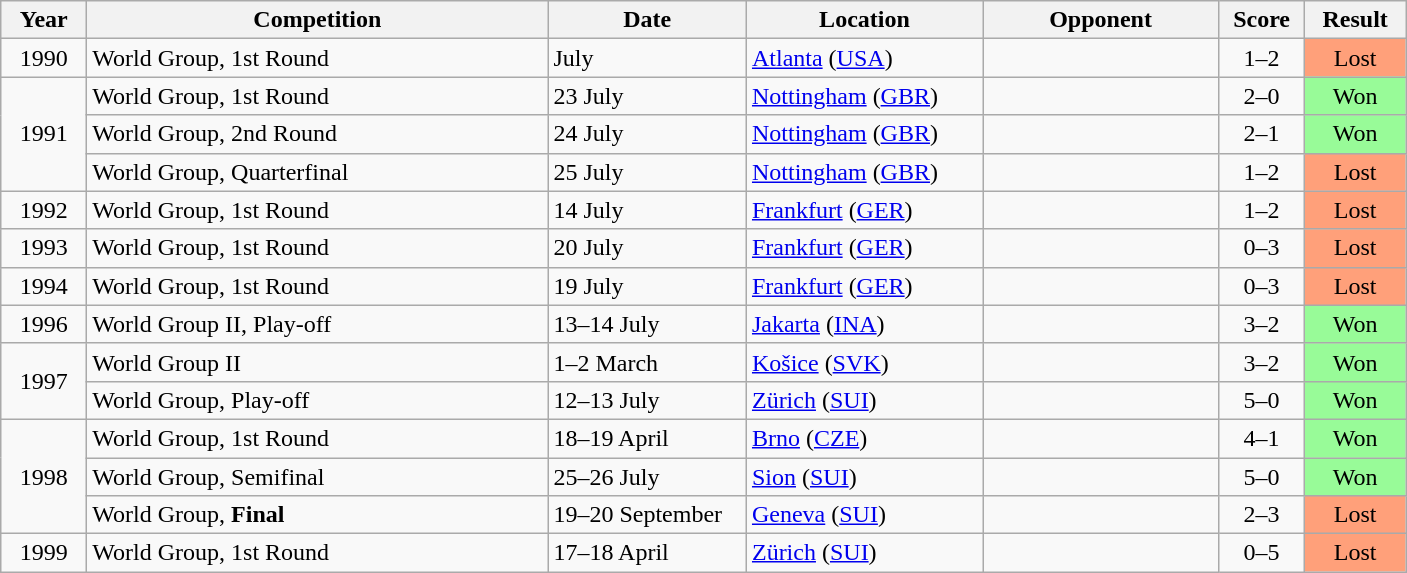<table class="wikitable">
<tr>
<th style="width:50px">Year</th>
<th style="width:300px">Competition</th>
<th style="width:125px">Date</th>
<th style="width:150px">Location</th>
<th style="width:150px">Opponent</th>
<th style="width:50px">Score</th>
<th style="width:60px">Result</th>
</tr>
<tr>
<td align="center">1990</td>
<td>World Group, 1st Round</td>
<td>July</td>
<td><a href='#'>Atlanta</a> (<a href='#'>USA</a>)</td>
<td></td>
<td align="center">1–2</td>
<td align="center" bgcolor="#FFA07A">Lost</td>
</tr>
<tr>
<td align="center" rowspan="3">1991</td>
<td>World Group, 1st Round</td>
<td>23 July</td>
<td><a href='#'>Nottingham</a> (<a href='#'>GBR</a>)</td>
<td></td>
<td align="center">2–0</td>
<td align="center" bgcolor="#98FB98">Won</td>
</tr>
<tr>
<td>World Group, 2nd Round</td>
<td>24 July</td>
<td><a href='#'>Nottingham</a> (<a href='#'>GBR</a>)</td>
<td></td>
<td align="center">2–1</td>
<td align="center" bgcolor="#98FB98">Won</td>
</tr>
<tr>
<td>World Group, Quarterfinal</td>
<td>25 July</td>
<td><a href='#'>Nottingham</a> (<a href='#'>GBR</a>)</td>
<td></td>
<td align="center">1–2</td>
<td align="center" bgcolor="#FFA07A">Lost</td>
</tr>
<tr>
<td align="center">1992</td>
<td>World Group, 1st Round</td>
<td>14 July</td>
<td><a href='#'>Frankfurt</a> (<a href='#'>GER</a>)</td>
<td></td>
<td align="center">1–2</td>
<td align="center" bgcolor="#FFA07A">Lost</td>
</tr>
<tr>
<td align="center">1993</td>
<td>World Group, 1st Round</td>
<td>20 July</td>
<td><a href='#'>Frankfurt</a> (<a href='#'>GER</a>)</td>
<td></td>
<td align="center">0–3</td>
<td align="center" bgcolor="#FFA07A">Lost</td>
</tr>
<tr>
<td align="center">1994</td>
<td>World Group, 1st Round</td>
<td>19 July</td>
<td><a href='#'>Frankfurt</a> (<a href='#'>GER</a>)</td>
<td></td>
<td align="center">0–3</td>
<td align="center" bgcolor="#FFA07A">Lost</td>
</tr>
<tr>
<td align="center">1996</td>
<td>World Group II, Play-off</td>
<td>13–14 July</td>
<td><a href='#'>Jakarta</a> (<a href='#'>INA</a>)</td>
<td></td>
<td align="center">3–2</td>
<td align="center" bgcolor="#98FB98">Won</td>
</tr>
<tr>
<td align="center" rowspan="2">1997</td>
<td>World Group II</td>
<td>1–2 March</td>
<td><a href='#'>Košice</a> (<a href='#'>SVK</a>)</td>
<td></td>
<td align="center">3–2</td>
<td align="center" bgcolor="#98FB98">Won</td>
</tr>
<tr>
<td>World Group, Play-off</td>
<td>12–13 July</td>
<td><a href='#'>Zürich</a> (<a href='#'>SUI</a>)</td>
<td></td>
<td align="center">5–0</td>
<td align="center" bgcolor="#98FB98">Won</td>
</tr>
<tr>
<td align="center" rowspan="3">1998</td>
<td>World Group, 1st Round</td>
<td>18–19 April</td>
<td><a href='#'>Brno</a> (<a href='#'>CZE</a>)</td>
<td></td>
<td align="center">4–1</td>
<td align="center" bgcolor="#98FB98">Won</td>
</tr>
<tr>
<td>World Group, Semifinal</td>
<td>25–26 July</td>
<td><a href='#'>Sion</a> (<a href='#'>SUI</a>)</td>
<td></td>
<td align="center">5–0</td>
<td align="center" bgcolor="#98FB98">Won</td>
</tr>
<tr>
<td>World Group, <strong>Final</strong></td>
<td>19–20 September</td>
<td><a href='#'>Geneva</a> (<a href='#'>SUI</a>)</td>
<td></td>
<td align="center">2–3</td>
<td align="center" bgcolor="#FFA07A">Lost</td>
</tr>
<tr>
<td align="center">1999</td>
<td>World Group, 1st Round</td>
<td>17–18 April</td>
<td><a href='#'>Zürich</a> (<a href='#'>SUI</a>)</td>
<td></td>
<td align="center">0–5</td>
<td align="center" bgcolor="#FFA07A">Lost</td>
</tr>
</table>
